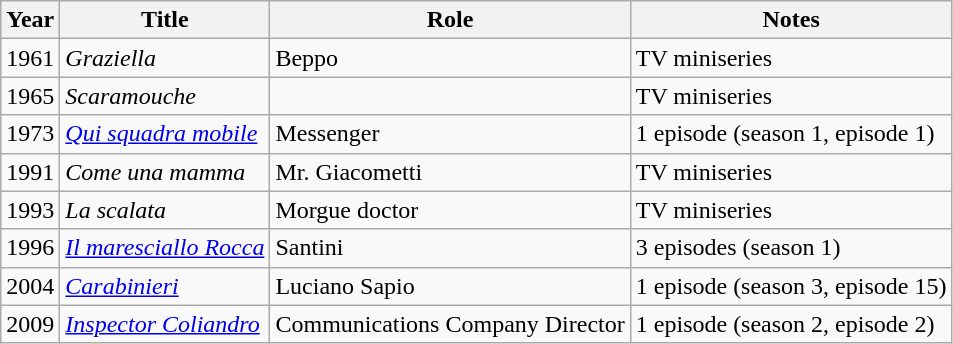<table class="wikitable plainrowheaders sortable">
<tr>
<th scope="col">Year</th>
<th scope="col">Title</th>
<th scope="col">Role</th>
<th scope="col">Notes</th>
</tr>
<tr>
<td>1961</td>
<td><em>Graziella</em></td>
<td>Beppo</td>
<td>TV miniseries</td>
</tr>
<tr>
<td>1965</td>
<td><em>Scaramouche</em></td>
<td></td>
<td>TV miniseries</td>
</tr>
<tr>
<td>1973</td>
<td><em><a href='#'>Qui squadra mobile</a></em></td>
<td>Messenger</td>
<td>1 episode (season 1, episode 1)</td>
</tr>
<tr>
<td>1991</td>
<td><em>Come una mamma</em></td>
<td>Mr. Giacometti</td>
<td>TV miniseries</td>
</tr>
<tr>
<td>1993</td>
<td><em>La scalata</em></td>
<td>Morgue doctor</td>
<td>TV miniseries</td>
</tr>
<tr>
<td>1996</td>
<td><em><a href='#'>Il maresciallo Rocca</a></em></td>
<td>Santini</td>
<td>3 episodes (season 1)</td>
</tr>
<tr>
<td>2004</td>
<td><em><a href='#'>Carabinieri</a></em></td>
<td>Luciano Sapio</td>
<td>1 episode (season 3, episode 15)</td>
</tr>
<tr>
<td>2009</td>
<td><em><a href='#'>Inspector Coliandro</a></em></td>
<td>Communications Company Director</td>
<td>1 episode (season 2, episode 2)</td>
</tr>
</table>
